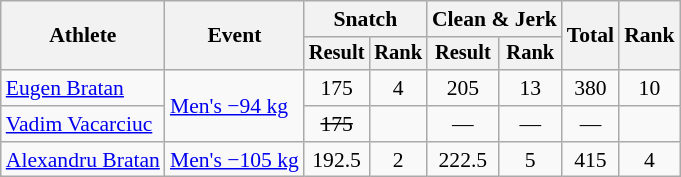<table class="wikitable" style="font-size:90%">
<tr>
<th rowspan="2">Athlete</th>
<th rowspan="2">Event</th>
<th colspan="2">Snatch</th>
<th colspan="2">Clean & Jerk</th>
<th rowspan="2">Total</th>
<th rowspan="2">Rank</th>
</tr>
<tr style="font-size:95%">
<th>Result</th>
<th>Rank</th>
<th>Result</th>
<th>Rank</th>
</tr>
<tr align=center>
<td align=left><a href='#'>Eugen Bratan</a></td>
<td align=left rowspan=2><a href='#'>Men's −94 kg</a></td>
<td>175</td>
<td>4</td>
<td>205</td>
<td>13</td>
<td>380</td>
<td>10</td>
</tr>
<tr align=center>
<td align=left><a href='#'>Vadim Vacarciuc</a></td>
<td><s>175</s></td>
<td></td>
<td>—</td>
<td>—</td>
<td>—</td>
<td></td>
</tr>
<tr align=center>
<td align=left><a href='#'>Alexandru Bratan</a></td>
<td align=left><a href='#'>Men's −105 kg</a></td>
<td>192.5</td>
<td>2</td>
<td>222.5</td>
<td>5</td>
<td>415</td>
<td>4</td>
</tr>
</table>
